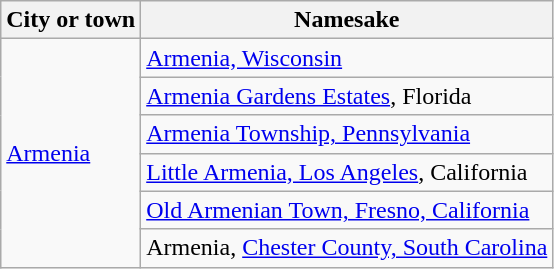<table class="wikitable">
<tr>
<th>City or town</th>
<th>Namesake</th>
</tr>
<tr>
<td rowspan = 6><a href='#'>Armenia</a></td>
<td><a href='#'>Armenia, Wisconsin</a></td>
</tr>
<tr>
<td><a href='#'>Armenia Gardens Estates</a>, Florida</td>
</tr>
<tr>
<td><a href='#'>Armenia Township, Pennsylvania</a></td>
</tr>
<tr>
<td><a href='#'>Little Armenia, Los Angeles</a>, California</td>
</tr>
<tr>
<td><a href='#'>Old Armenian Town, Fresno, California</a></td>
</tr>
<tr>
<td>Armenia, <a href='#'>Chester County, South Carolina</a></td>
</tr>
</table>
